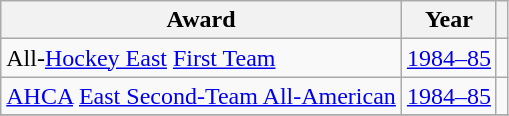<table class="wikitable">
<tr>
<th>Award</th>
<th>Year</th>
<th></th>
</tr>
<tr>
<td>All-<a href='#'>Hockey East</a> <a href='#'>First Team</a></td>
<td><a href='#'>1984–85</a></td>
<td></td>
</tr>
<tr>
<td><a href='#'>AHCA</a> <a href='#'>East Second-Team All-American</a></td>
<td><a href='#'>1984–85</a></td>
<td></td>
</tr>
<tr>
</tr>
</table>
